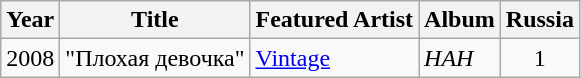<table class="wikitable">
<tr>
<th>Year</th>
<th>Title</th>
<th>Featured Artist</th>
<th>Album</th>
<th>Russia</th>
</tr>
<tr>
<td>2008</td>
<td>"Плохая девочка"</td>
<td><a href='#'>Vintage</a></td>
<td><em>HAH</em></td>
<td align="center">1</td>
</tr>
</table>
